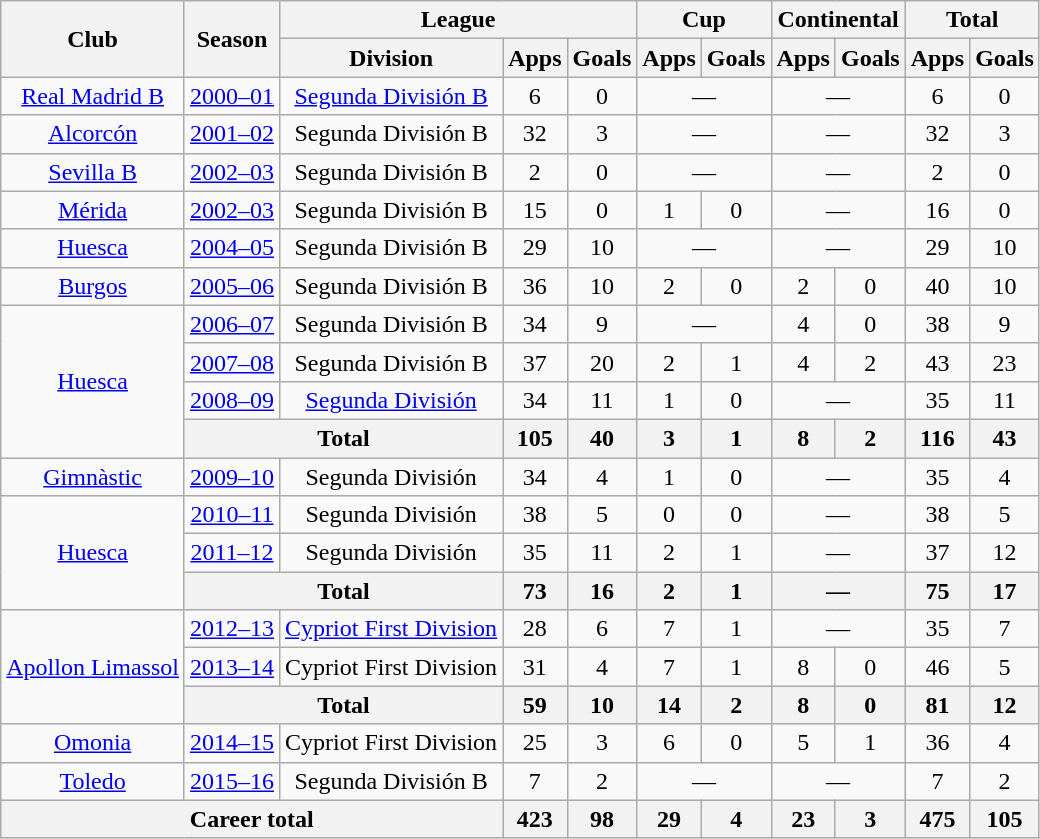<table class="wikitable" style="text-align: center;">
<tr>
<th rowspan="2">Club</th>
<th rowspan="2">Season</th>
<th colspan="3">League</th>
<th colspan="2">Cup</th>
<th colspan="2">Continental</th>
<th colspan="2">Total</th>
</tr>
<tr>
<th>Division</th>
<th>Apps</th>
<th>Goals</th>
<th>Apps</th>
<th>Goals</th>
<th>Apps</th>
<th>Goals</th>
<th>Apps</th>
<th>Goals</th>
</tr>
<tr>
<td rowspan="1"><a href='#'>Real Madrid B</a></td>
<td><a href='#'>2000–01</a></td>
<td><a href='#'>Segunda División B</a></td>
<td>6</td>
<td>0</td>
<td colspan="2">—</td>
<td colspan="2">—</td>
<td>6</td>
<td>0</td>
</tr>
<tr>
<td rowspan="1"><a href='#'>Alcorcón</a></td>
<td><a href='#'>2001–02</a></td>
<td>Segunda División B</td>
<td>32</td>
<td>3</td>
<td colspan="2">—</td>
<td colspan="2">—</td>
<td>32</td>
<td>3</td>
</tr>
<tr>
<td rowspan="1"><a href='#'>Sevilla B</a></td>
<td><a href='#'>2002–03</a></td>
<td>Segunda División B</td>
<td>2</td>
<td>0</td>
<td colspan="2">—</td>
<td colspan="2">—</td>
<td>2</td>
<td>0</td>
</tr>
<tr>
<td rowspan="1"><a href='#'>Mérida</a></td>
<td><a href='#'>2002–03</a></td>
<td>Segunda División B</td>
<td>15</td>
<td>0</td>
<td>1</td>
<td>0</td>
<td colspan="2">—</td>
<td>16</td>
<td>0</td>
</tr>
<tr>
<td rowspan="1"><a href='#'>Huesca</a></td>
<td><a href='#'>2004–05</a></td>
<td>Segunda División B</td>
<td>29</td>
<td>10</td>
<td colspan="2">—</td>
<td colspan="2">—</td>
<td>29</td>
<td>10</td>
</tr>
<tr>
<td rowspan="1"><a href='#'>Burgos</a></td>
<td><a href='#'>2005–06</a></td>
<td>Segunda División B</td>
<td>36</td>
<td>10</td>
<td>2</td>
<td>0</td>
<td>2</td>
<td>0</td>
<td>40</td>
<td>10</td>
</tr>
<tr>
<td rowspan="4"><a href='#'>Huesca</a></td>
<td><a href='#'>2006–07</a></td>
<td>Segunda División B</td>
<td>34</td>
<td>9</td>
<td colspan="2">—</td>
<td>4</td>
<td>0</td>
<td>38</td>
<td>9</td>
</tr>
<tr>
<td><a href='#'>2007–08</a></td>
<td>Segunda División B</td>
<td>37</td>
<td>20</td>
<td>2</td>
<td>1</td>
<td>4</td>
<td>2</td>
<td>43</td>
<td>23</td>
</tr>
<tr>
<td><a href='#'>2008–09</a></td>
<td><a href='#'>Segunda División</a></td>
<td>34</td>
<td>11</td>
<td>1</td>
<td>0</td>
<td colspan="2">—</td>
<td>35</td>
<td>11</td>
</tr>
<tr>
<th colspan="2">Total</th>
<th>105</th>
<th>40</th>
<th>3</th>
<th>1</th>
<th>8</th>
<th>2</th>
<th>116</th>
<th>43</th>
</tr>
<tr>
<td rowspan="1"><a href='#'>Gimnàstic</a></td>
<td><a href='#'>2009–10</a></td>
<td>Segunda División</td>
<td>34</td>
<td>4</td>
<td>1</td>
<td>0</td>
<td colspan="2">—</td>
<td>35</td>
<td>4</td>
</tr>
<tr>
<td rowspan="3"><a href='#'>Huesca</a></td>
<td><a href='#'>2010–11</a></td>
<td>Segunda División</td>
<td>38</td>
<td>5</td>
<td>0</td>
<td>0</td>
<td colspan="2">—</td>
<td>38</td>
<td>5</td>
</tr>
<tr>
<td><a href='#'>2011–12</a></td>
<td>Segunda División</td>
<td>35</td>
<td>11</td>
<td>2</td>
<td>1</td>
<td colspan="2">—</td>
<td>37</td>
<td>12</td>
</tr>
<tr>
<th colspan="2">Total</th>
<th>73</th>
<th>16</th>
<th>2</th>
<th>1</th>
<th colspan="2">—</th>
<th>75</th>
<th>17</th>
</tr>
<tr>
<td rowspan="3"><a href='#'>Apollon Limassol</a></td>
<td><a href='#'>2012–13</a></td>
<td><a href='#'>Cypriot First Division</a></td>
<td>28</td>
<td>6</td>
<td>7</td>
<td>1</td>
<td colspan="2">—</td>
<td>35</td>
<td>7</td>
</tr>
<tr>
<td><a href='#'>2013–14</a></td>
<td>Cypriot First Division</td>
<td>31</td>
<td>4</td>
<td>7</td>
<td>1</td>
<td>8</td>
<td>0</td>
<td>46</td>
<td>5</td>
</tr>
<tr>
<th colspan="2">Total</th>
<th>59</th>
<th>10</th>
<th>14</th>
<th>2</th>
<th>8</th>
<th>0</th>
<th>81</th>
<th>12</th>
</tr>
<tr>
<td><a href='#'>Omonia</a></td>
<td><a href='#'>2014–15</a></td>
<td>Cypriot First Division</td>
<td>25</td>
<td>3</td>
<td>6</td>
<td>0</td>
<td>5</td>
<td>1</td>
<td>36</td>
<td>4</td>
</tr>
<tr>
<td><a href='#'>Toledo</a></td>
<td><a href='#'>2015–16</a></td>
<td>Segunda División B</td>
<td>7</td>
<td>2</td>
<td colspan="2">—</td>
<td colspan="2">—</td>
<td>7</td>
<td>2</td>
</tr>
<tr>
<th colspan="3">Career total</th>
<th>423</th>
<th>98</th>
<th>29</th>
<th>4</th>
<th>23</th>
<th>3</th>
<th>475</th>
<th>105</th>
</tr>
</table>
